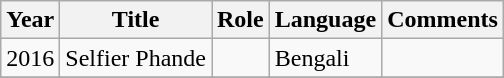<table class="wikitable">
<tr>
<th>Year</th>
<th>Title</th>
<th>Role</th>
<th>Language</th>
<th>Comments</th>
</tr>
<tr>
<td>2016</td>
<td>Selfier Phande</td>
<td></td>
<td>Bengali</td>
<td></td>
</tr>
<tr>
</tr>
</table>
